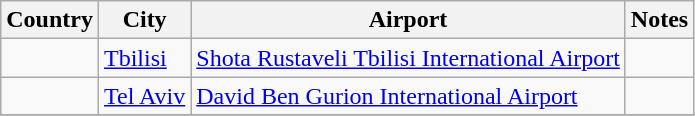<table class="sortable wikitable">
<tr>
<th>Country</th>
<th>City</th>
<th>Airport</th>
<th>Notes</th>
</tr>
<tr>
<td></td>
<td><a href='#'>Tbilisi</a></td>
<td><a href='#'>Shota Rustaveli Tbilisi International Airport</a></td>
<td></td>
</tr>
<tr>
<td></td>
<td><a href='#'>Tel Aviv</a></td>
<td><a href='#'>David Ben Gurion International Airport</a></td>
<td align=center></td>
</tr>
<tr>
</tr>
</table>
